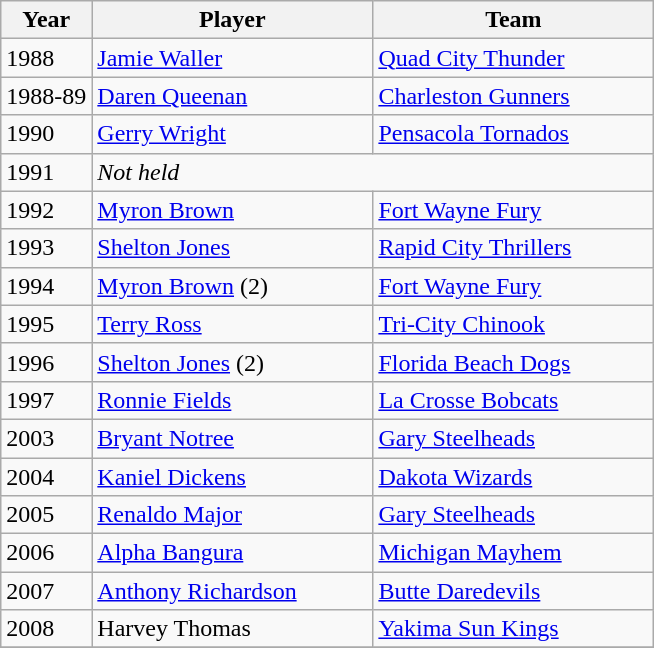<table class="wikitable">
<tr>
<th>Year</th>
<th width=180>Player</th>
<th width=180>Team</th>
</tr>
<tr>
<td>1988</td>
<td> <a href='#'>Jamie Waller</a></td>
<td><a href='#'>Quad City Thunder</a></td>
</tr>
<tr>
<td>1988-89</td>
<td> <a href='#'>Daren Queenan</a></td>
<td><a href='#'>Charleston Gunners</a></td>
</tr>
<tr>
<td>1990</td>
<td> <a href='#'>Gerry Wright</a></td>
<td><a href='#'>Pensacola Tornados</a></td>
</tr>
<tr>
<td>1991</td>
<td colspan=2><em>Not held</em></td>
</tr>
<tr>
<td>1992</td>
<td> <a href='#'>Myron Brown</a></td>
<td><a href='#'>Fort Wayne Fury</a></td>
</tr>
<tr>
<td>1993</td>
<td> <a href='#'>Shelton Jones</a></td>
<td><a href='#'>Rapid City Thrillers</a></td>
</tr>
<tr>
<td>1994</td>
<td> <a href='#'>Myron Brown</a> (2)</td>
<td><a href='#'>Fort Wayne Fury</a></td>
</tr>
<tr>
<td>1995</td>
<td> <a href='#'>Terry Ross</a></td>
<td><a href='#'>Tri-City Chinook</a></td>
</tr>
<tr>
<td>1996</td>
<td> <a href='#'>Shelton Jones</a> (2)</td>
<td><a href='#'>Florida Beach Dogs</a></td>
</tr>
<tr>
<td>1997</td>
<td> <a href='#'>Ronnie Fields</a></td>
<td><a href='#'>La Crosse Bobcats</a></td>
</tr>
<tr>
<td>2003</td>
<td> <a href='#'>Bryant Notree</a></td>
<td><a href='#'>Gary Steelheads</a></td>
</tr>
<tr>
<td>2004</td>
<td> <a href='#'>Kaniel Dickens</a></td>
<td><a href='#'>Dakota Wizards</a></td>
</tr>
<tr>
<td>2005</td>
<td> <a href='#'>Renaldo Major</a></td>
<td><a href='#'>Gary Steelheads</a></td>
</tr>
<tr>
<td>2006</td>
<td>  <a href='#'>Alpha Bangura</a></td>
<td><a href='#'>Michigan Mayhem</a></td>
</tr>
<tr>
<td>2007</td>
<td> <a href='#'>Anthony Richardson</a></td>
<td><a href='#'>Butte Daredevils</a></td>
</tr>
<tr>
<td>2008</td>
<td> Harvey Thomas</td>
<td><a href='#'>Yakima Sun Kings</a></td>
</tr>
<tr>
</tr>
</table>
